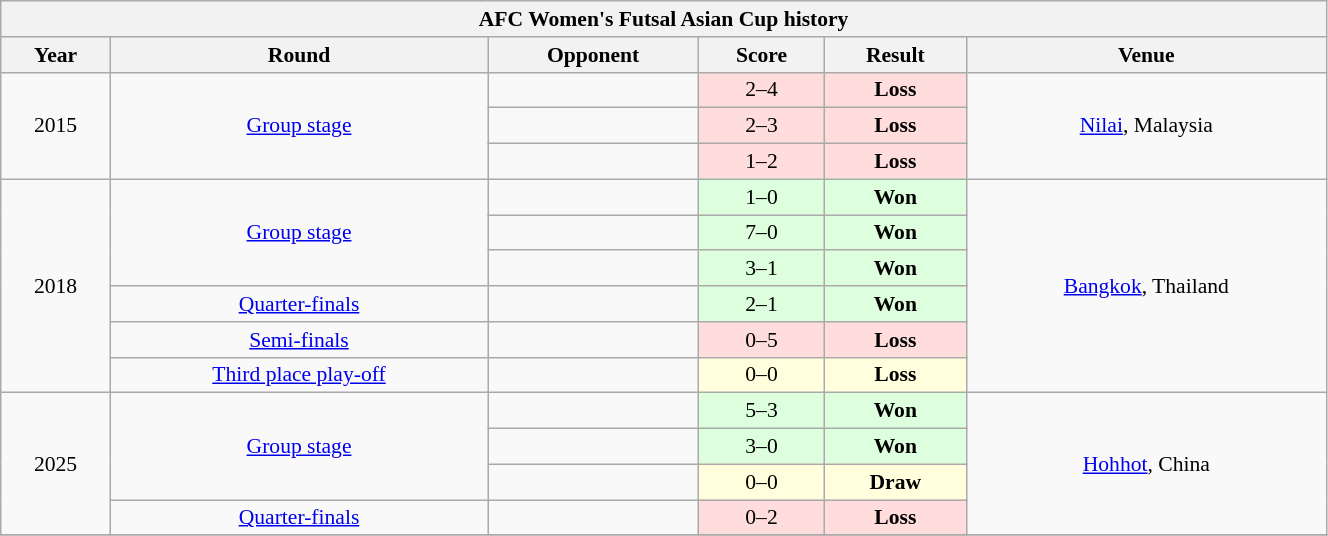<table class="wikitable collapsible collapsed" style="text-align:center; font-size:90%; width:70%;">
<tr>
<th colspan="8">AFC Women's Futsal Asian Cup history</th>
</tr>
<tr>
<th>Year</th>
<th>Round</th>
<th>Opponent</th>
<th>Score</th>
<th>Result</th>
<th>Venue</th>
</tr>
<tr>
<td rowspan="3">2015</td>
<td rowspan="3"><a href='#'>Group stage</a></td>
<td></td>
<td style="background:#fdd;">2–4</td>
<td style="background:#fdd;"><strong>Loss</strong></td>
<td rowspan="3"> <a href='#'>Nilai</a>, Malaysia</td>
</tr>
<tr>
<td></td>
<td style="background:#fdd;">2–3</td>
<td style="background:#fdd;"><strong>Loss</strong></td>
</tr>
<tr>
<td></td>
<td style="background:#fdd;">1–2</td>
<td style="background:#fdd;"><strong>Loss</strong></td>
</tr>
<tr>
<td rowspan="6">2018</td>
<td rowspan="3"><a href='#'>Group stage</a></td>
<td></td>
<td style="background:#dfd;">1–0</td>
<td style="background:#dfd;"><strong>Won</strong></td>
<td rowspan="6"> <a href='#'>Bangkok</a>, Thailand</td>
</tr>
<tr>
<td></td>
<td style="background:#dfd;">7–0</td>
<td style="background:#dfd;"><strong>Won</strong></td>
</tr>
<tr>
<td></td>
<td style="background:#dfd;">3–1</td>
<td style="background:#dfd;"><strong>Won</strong></td>
</tr>
<tr>
<td><a href='#'>Quarter-finals</a></td>
<td></td>
<td style="background:#dfd;">2–1</td>
<td style="background:#dfd;"><strong>Won</strong></td>
</tr>
<tr>
<td><a href='#'>Semi-finals</a></td>
<td></td>
<td style="background:#fdd;">0–5</td>
<td style="background:#fdd;"><strong>Loss</strong></td>
</tr>
<tr>
<td><a href='#'>Third place play-off</a></td>
<td></td>
<td style="background:#ffd;">0–0 </td>
<td style="background:#ffd;"><strong>Loss</strong></td>
</tr>
<tr>
<td rowspan="4">2025</td>
<td rowspan="3"><a href='#'>Group stage</a></td>
<td></td>
<td style="background:#dfd;">5–3</td>
<td style="background:#dfd;"><strong>Won</strong></td>
<td rowspan="4"> <a href='#'>Hohhot</a>, China</td>
</tr>
<tr>
<td></td>
<td style="background:#dfd;">3–0</td>
<td style="background:#dfd;"><strong>Won</strong></td>
</tr>
<tr>
<td></td>
<td style="background:#ffd;">0–0</td>
<td style="background:#ffd;"><strong>Draw</strong></td>
</tr>
<tr>
<td rowspan="1"><a href='#'>Quarter-finals</a></td>
<td></td>
<td style="background:#fdd;">0–2</td>
<td style="background:#fdd;"><strong>Loss</strong></td>
</tr>
<tr>
</tr>
</table>
